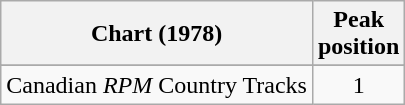<table class="wikitable sortable">
<tr>
<th>Chart (1978)</th>
<th>Peak<br>position</th>
</tr>
<tr>
</tr>
<tr>
</tr>
<tr>
<td>Canadian <em>RPM</em> Country Tracks</td>
<td align="center">1</td>
</tr>
</table>
